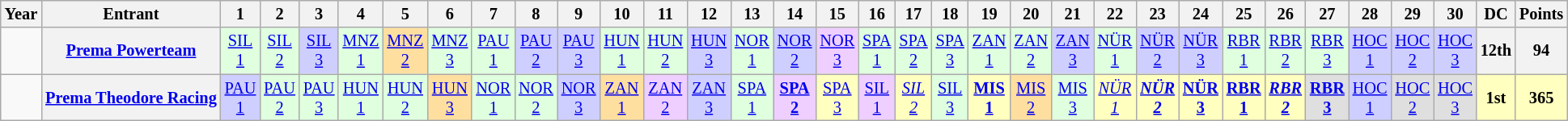<table class="wikitable" style="text-align:center; font-size:85%">
<tr>
<th>Year</th>
<th>Entrant</th>
<th>1</th>
<th>2</th>
<th>3</th>
<th>4</th>
<th>5</th>
<th>6</th>
<th>7</th>
<th>8</th>
<th>9</th>
<th>10</th>
<th>11</th>
<th>12</th>
<th>13</th>
<th>14</th>
<th>15</th>
<th>16</th>
<th>17</th>
<th>18</th>
<th>19</th>
<th>20</th>
<th>21</th>
<th>22</th>
<th>23</th>
<th>24</th>
<th>25</th>
<th>26</th>
<th>27</th>
<th>28</th>
<th>29</th>
<th>30</th>
<th>DC</th>
<th>Points</th>
</tr>
<tr>
<td></td>
<th nowrap><a href='#'>Prema Powerteam</a></th>
<td style="background:#DFFFDF;"><a href='#'>SIL<br>1</a><br></td>
<td style="background:#DFFFDF;"><a href='#'>SIL<br>2</a><br></td>
<td style="background:#CFCFFF;"><a href='#'>SIL<br>3</a><br></td>
<td style="background:#DFFFDF;"><a href='#'>MNZ<br>1</a><br></td>
<td style="background:#FFDF9F;"><a href='#'>MNZ<br>2</a><br></td>
<td style="background:#DFFFDF;"><a href='#'>MNZ<br>3</a><br></td>
<td style="background:#DFFFDF;"><a href='#'>PAU<br>1</a><br></td>
<td style="background:#CFCFFF;"><a href='#'>PAU<br>2</a><br></td>
<td style="background:#CFCFFF;"><a href='#'>PAU<br>3</a><br></td>
<td style="background:#DFFFDF;"><a href='#'>HUN<br>1</a><br></td>
<td style="background:#DFFFDF;"><a href='#'>HUN<br>2</a><br></td>
<td style="background:#CFCFFF;"><a href='#'>HUN<br>3</a><br></td>
<td style="background:#DFFFDF;"><a href='#'>NOR<br>1</a><br></td>
<td style="background:#CFCFFF;"><a href='#'>NOR<br>2</a><br></td>
<td style="background:#EFCFFF;"><a href='#'>NOR<br>3</a><br></td>
<td style="background:#DFFFDF;"><a href='#'>SPA<br>1</a><br></td>
<td style="background:#DFFFDF;"><a href='#'>SPA<br>2</a><br></td>
<td style="background:#DFFFDF;"><a href='#'>SPA<br>3</a><br></td>
<td style="background:#DFFFDF;"><a href='#'>ZAN<br>1</a><br></td>
<td style="background:#DFFFDF;"><a href='#'>ZAN<br>2</a><br></td>
<td style="background:#CFCFFF;"><a href='#'>ZAN<br>3</a><br></td>
<td style="background:#DFFFDF;"><a href='#'>NÜR<br>1</a><br></td>
<td style="background:#CFCFFF;"><a href='#'>NÜR<br>2</a><br></td>
<td style="background:#CFCFFF;"><a href='#'>NÜR<br>3</a><br></td>
<td style="background:#DFFFDF;"><a href='#'>RBR<br>1</a><br></td>
<td style="background:#DFFFDF;"><a href='#'>RBR<br>2</a><br></td>
<td style="background:#DFFFDF;"><a href='#'>RBR<br>3</a><br></td>
<td style="background:#CFCFFF;"><a href='#'>HOC<br>1</a><br></td>
<td style="background:#CFCFFF;"><a href='#'>HOC<br>2</a><br></td>
<td style="background:#CFCFFF;"><a href='#'>HOC<br>3</a><br></td>
<th>12th</th>
<th>94</th>
</tr>
<tr>
<td></td>
<th nowrap><a href='#'>Prema Theodore Racing</a></th>
<td style="background:#CFCFFF;"><a href='#'>PAU<br>1</a><br></td>
<td style="background:#DFFFDF;"><a href='#'>PAU<br>2</a><br></td>
<td style="background:#DFFFDF;"><a href='#'>PAU<br>3</a><br></td>
<td style="background:#DFFFDF;"><a href='#'>HUN<br>1</a><br></td>
<td style="background:#DFFFDF;"><a href='#'>HUN<br>2</a><br></td>
<td style="background:#FFDF9F;"><a href='#'>HUN<br>3</a><br></td>
<td style="background:#DFFFDF;"><a href='#'>NOR<br>1</a><br></td>
<td style="background:#DFFFDF;"><a href='#'>NOR<br>2</a><br></td>
<td style="background:#CFCFFF;"><a href='#'>NOR<br>3</a><br></td>
<td style="background:#FFDF9F;"><a href='#'>ZAN<br>1</a><br></td>
<td style="background:#EFCFFF;"><a href='#'>ZAN<br>2</a><br></td>
<td style="background:#CFCFFF;"><a href='#'>ZAN<br>3</a><br></td>
<td style="background:#DFFFDF;"><a href='#'>SPA<br>1</a><br></td>
<td style="background:#EFCFFF;"><strong><a href='#'>SPA<br>2</a></strong><br></td>
<td style="background:#FFFFBF;"><a href='#'>SPA<br>3</a><br></td>
<td style="background:#EFCFFF;"><a href='#'>SIL<br>1</a><br></td>
<td style="background:#FFFFBF;"><em><a href='#'>SIL<br>2</a></em><br></td>
<td style="background:#DFFFDF;"><a href='#'>SIL<br>3</a><br></td>
<td style="background:#FFFFBF;"><strong> <a href='#'>MIS<br>1</a></strong><br></td>
<td style="background:#FFDF9F;"><a href='#'>MIS<br>2</a><br></td>
<td style="background:#DFFFDF;"><a href='#'>MIS<br>3</a><br></td>
<td style="background:#FFFFBF;"><em><a href='#'>NÜR<br>1</a></em><br></td>
<td style="background:#FFFFBF;"><strong><em><a href='#'>NÜR<br>2</a></em></strong><br></td>
<td style="background:#FFFFBF;"><strong><a href='#'>NÜR<br>3</a></strong><br></td>
<td style="background:#FFFFBF;"><strong><a href='#'>RBR<br>1</a></strong><br></td>
<td style="background:#FFFFBF;"><strong><em><a href='#'>RBR<br>2</a></em></strong><br></td>
<td style="background:#DFDFDF;"><strong><a href='#'>RBR<br>3</a></strong><br></td>
<td style="background:#CFCFFF;"><a href='#'>HOC<br>1</a><br></td>
<td style="background:#DFDFDF;"><a href='#'>HOC<br>2</a><br></td>
<td style="background:#DFDFDF;"><a href='#'>HOC<br>3</a><br></td>
<td style="background:#FFFFBF;"><strong>1st</strong></td>
<td style="background:#FFFFBF;"><strong>365</strong></td>
</tr>
</table>
